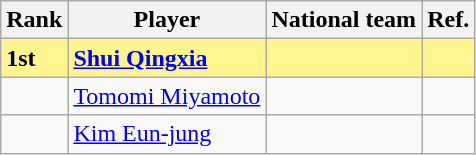<table class="wikitable">
<tr>
<th>Rank</th>
<th>Player</th>
<th>National team</th>
<th>Ref.</th>
</tr>
<tr bgcolor="#FFF68F">
<td><strong>1st</strong></td>
<td><strong><a href='#'>Shui Qingxia</a></strong></td>
<td><strong></strong></td>
<td></td>
</tr>
<tr>
<td></td>
<td><a href='#'>Tomomi Miyamoto</a></td>
<td></td>
<td></td>
</tr>
<tr>
<td></td>
<td><a href='#'>Kim Eun-jung</a></td>
<td></td>
<td></td>
</tr>
</table>
